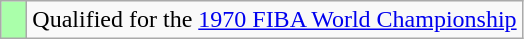<table class="wikitable">
<tr>
<td width=10px bgcolor="#aaffaa"></td>
<td>Qualified for the <a href='#'>1970 FIBA World Championship</a></td>
</tr>
</table>
